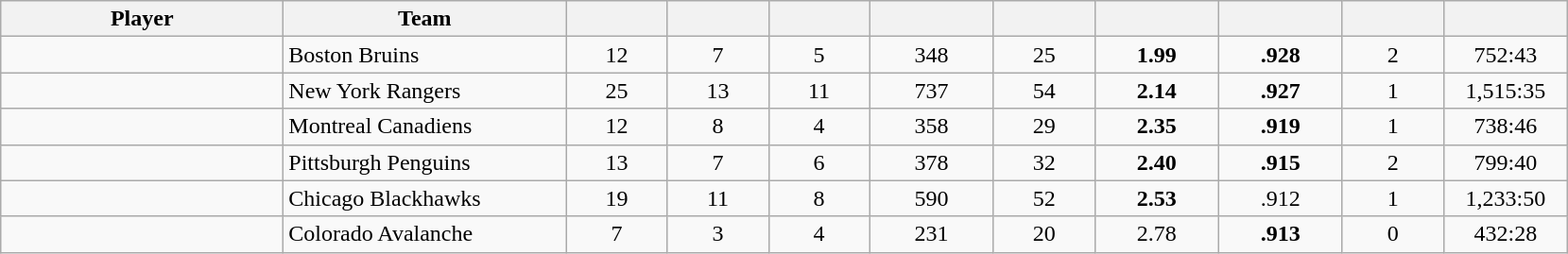<table style="padding:3px; border-spacing:0; text-align:center;" class="wikitable sortable">
<tr>
<th style="width:12em">Player</th>
<th style="width:12em">Team</th>
<th style="width:4em"></th>
<th style="width:4em"></th>
<th style="width:4em"></th>
<th style="width:5em"></th>
<th style="width:4em"></th>
<th style="width:5em"></th>
<th style="width:5em"></th>
<th style="width:4em"></th>
<th style="width:5em"></th>
</tr>
<tr>
<td align=left></td>
<td align=left>Boston Bruins</td>
<td>12</td>
<td>7</td>
<td>5</td>
<td>348</td>
<td>25</td>
<td><strong>1.99</strong></td>
<td><strong>.928</strong></td>
<td>2</td>
<td>752:43</td>
</tr>
<tr>
<td align=left></td>
<td align=left>New York Rangers</td>
<td>25</td>
<td>13</td>
<td>11</td>
<td>737</td>
<td>54</td>
<td><strong>2.14</strong></td>
<td><strong>.927</strong></td>
<td>1</td>
<td>1,515:35</td>
</tr>
<tr>
<td align=left></td>
<td align=left>Montreal Canadiens</td>
<td>12</td>
<td>8</td>
<td>4</td>
<td>358</td>
<td>29</td>
<td><strong>2.35</strong></td>
<td><strong>.919</strong></td>
<td>1</td>
<td>738:46</td>
</tr>
<tr>
<td align=left></td>
<td align=left>Pittsburgh Penguins</td>
<td>13</td>
<td>7</td>
<td>6</td>
<td>378</td>
<td>32</td>
<td><strong>2.40</strong></td>
<td><strong>.915</strong></td>
<td>2</td>
<td>799:40</td>
</tr>
<tr>
<td align=left></td>
<td align=left>Chicago Blackhawks</td>
<td>19</td>
<td>11</td>
<td>8</td>
<td>590</td>
<td>52</td>
<td><strong>2.53</strong></td>
<td>.912</td>
<td>1</td>
<td>1,233:50</td>
</tr>
<tr>
<td align=left></td>
<td align=left>Colorado Avalanche</td>
<td>7</td>
<td>3</td>
<td>4</td>
<td>231</td>
<td>20</td>
<td>2.78</td>
<td><strong>.913</strong></td>
<td>0</td>
<td>432:28</td>
</tr>
</table>
